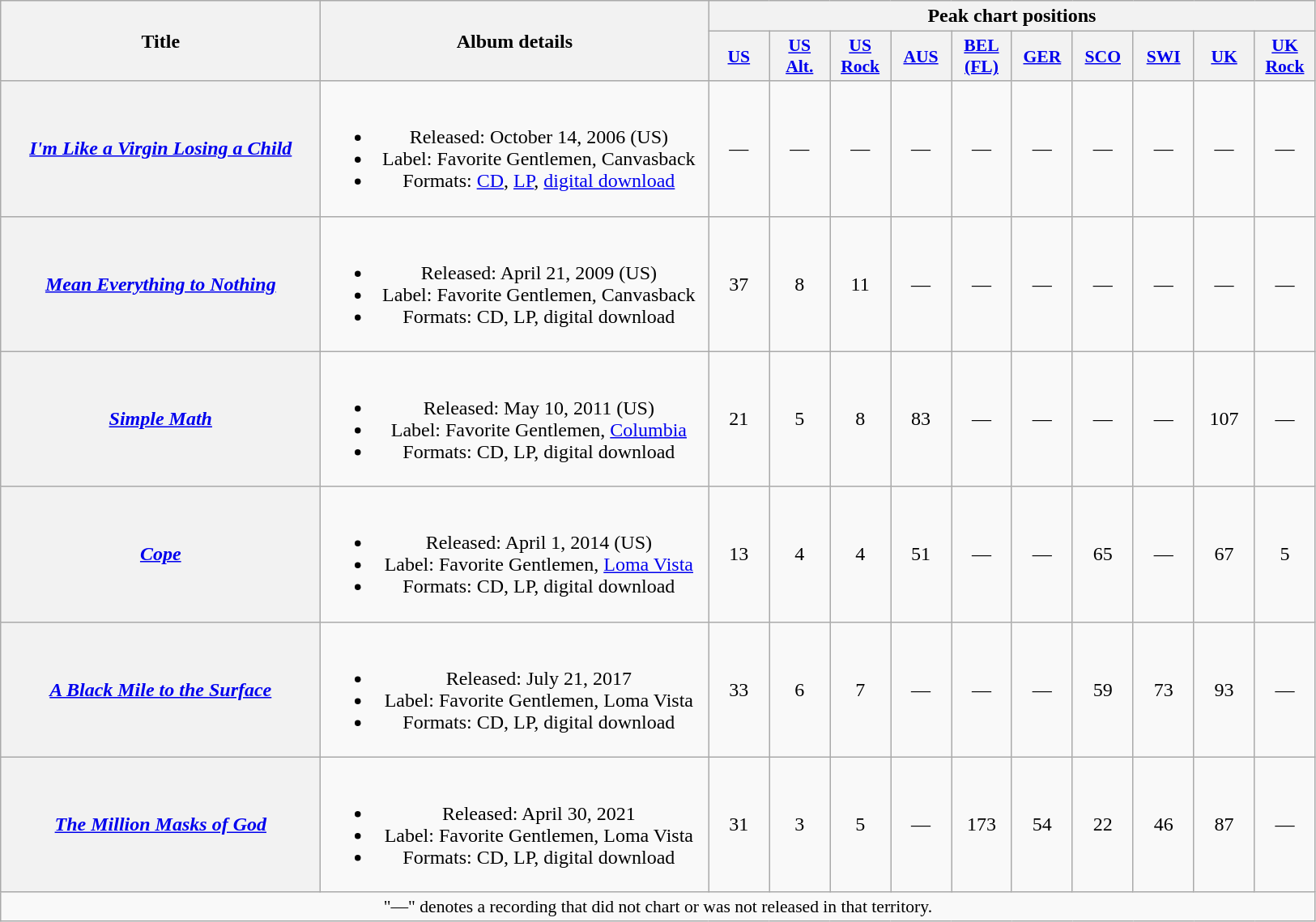<table class="wikitable plainrowheaders" style="text-align:center;">
<tr>
<th scope="col" rowspan="2" style="width:16em;">Title</th>
<th scope="col" rowspan="2" style="width:19.5em;">Album details</th>
<th scope="col" colspan="10">Peak chart positions</th>
</tr>
<tr>
<th scope="col" style="width:3em;font-size:90%;"><a href='#'>US</a><br></th>
<th scope="col" style="width:3em;font-size:90%;"><a href='#'>US<br>Alt.</a><br></th>
<th scope="col" style="width:3em;font-size:90%;"><a href='#'>US<br>Rock</a><br></th>
<th scope="col" style="width:3em;font-size:90%;"><a href='#'>AUS</a><br></th>
<th scope="col" style="width:3em;font-size:90%;"><a href='#'>BEL<br>(FL)</a><br></th>
<th scope="col" style="width:3em;font-size:90%;"><a href='#'>GER</a><br></th>
<th scope="col" style="width:3em;font-size:90%;"><a href='#'>SCO</a><br></th>
<th scope="col" style="width:3em;font-size:90%;"><a href='#'>SWI</a><br></th>
<th scope="col" style="width:3em;font-size:90%;"><a href='#'>UK</a><br></th>
<th scope="col" style="width:3em;font-size:90%;"><a href='#'>UK<br>Rock</a><br></th>
</tr>
<tr>
<th scope="row"><em><a href='#'>I'm Like a Virgin Losing a Child</a></em></th>
<td><br><ul><li>Released: October 14, 2006 <span>(US)</span></li><li>Label: Favorite Gentlemen, Canvasback</li><li>Formats: <a href='#'>CD</a>, <a href='#'>LP</a>, <a href='#'>digital download</a></li></ul></td>
<td>—</td>
<td>—</td>
<td>—</td>
<td>—</td>
<td>—</td>
<td>—</td>
<td>—</td>
<td>—</td>
<td>—</td>
<td>—</td>
</tr>
<tr>
<th scope="row"><em><a href='#'>Mean Everything to Nothing</a></em></th>
<td><br><ul><li>Released: April 21, 2009 <span>(US)</span></li><li>Label: Favorite Gentlemen, Canvasback</li><li>Formats: CD, LP, digital download</li></ul></td>
<td>37</td>
<td>8</td>
<td>11</td>
<td>—</td>
<td>—</td>
<td>—</td>
<td>—</td>
<td>—</td>
<td>—</td>
<td>—</td>
</tr>
<tr>
<th scope="row"><em><a href='#'>Simple Math</a></em></th>
<td><br><ul><li>Released: May 10, 2011 <span>(US)</span></li><li>Label: Favorite Gentlemen, <a href='#'>Columbia</a></li><li>Formats: CD, LP, digital download</li></ul></td>
<td>21</td>
<td>5</td>
<td>8</td>
<td>83</td>
<td>—</td>
<td>—</td>
<td>—</td>
<td>—</td>
<td>107</td>
<td>—</td>
</tr>
<tr>
<th scope="row"><em><a href='#'>Cope</a></em></th>
<td><br><ul><li>Released: April 1, 2014 <span>(US)</span></li><li>Label: Favorite Gentlemen, <a href='#'>Loma Vista</a></li><li>Formats: CD, LP, digital download</li></ul></td>
<td>13</td>
<td>4</td>
<td>4</td>
<td>51</td>
<td>—</td>
<td>—</td>
<td>65</td>
<td>—</td>
<td>67</td>
<td>5</td>
</tr>
<tr>
<th scope="row"><em><a href='#'>A Black Mile to the Surface</a></em></th>
<td><br><ul><li>Released: July 21, 2017</li><li>Label: Favorite Gentlemen, Loma Vista</li><li>Formats: CD, LP, digital download</li></ul></td>
<td>33</td>
<td>6</td>
<td>7</td>
<td>—</td>
<td>—</td>
<td>—</td>
<td>59</td>
<td>73</td>
<td>93</td>
<td>—</td>
</tr>
<tr>
<th scope="row"><em><a href='#'>The Million Masks of God</a></em></th>
<td><br><ul><li>Released: April 30, 2021</li><li>Label: Favorite Gentlemen, Loma Vista</li><li>Formats: CD, LP, digital download</li></ul></td>
<td>31</td>
<td>3</td>
<td>5</td>
<td>—</td>
<td>173</td>
<td>54</td>
<td>22</td>
<td>46</td>
<td>87</td>
<td>—</td>
</tr>
<tr>
<td colspan="12" style="font-size:90%">"—" denotes a recording that did not chart or was not released in that territory.</td>
</tr>
</table>
